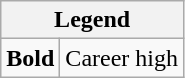<table class="wikitable">
<tr>
<th colspan="2">Legend</th>
</tr>
<tr>
<td><strong>Bold</strong></td>
<td>Career high</td>
</tr>
</table>
